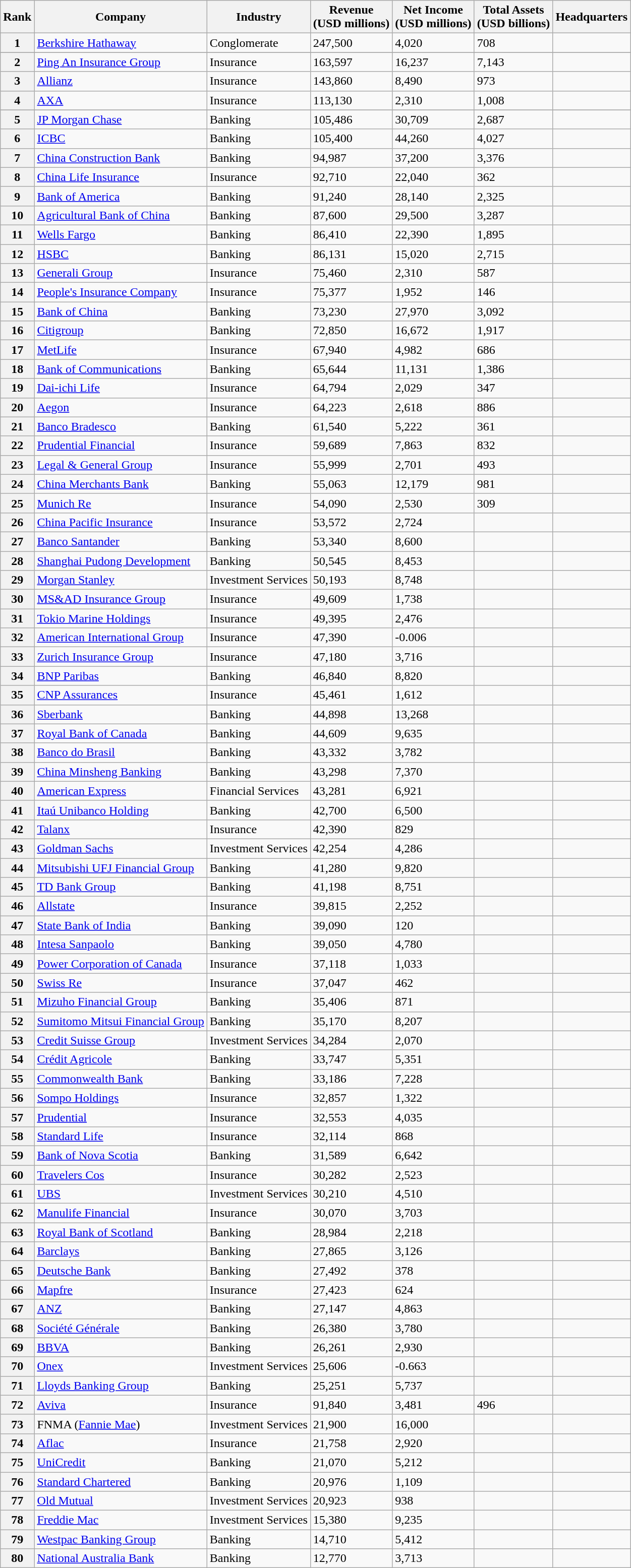<table class="wikitable sortable plainrowheads" ;">
<tr>
<th data-sort-type="number">Rank</th>
<th scope="col">Company</th>
<th scope="col">Industry</th>
<th scope="col">Revenue<br>(USD millions)</th>
<th>Net Income<br>(USD millions)</th>
<th>Total Assets<br>(USD billions)</th>
<th scope="col">Headquarters</th>
</tr>
<tr>
<th>1</th>
<td><a href='#'>Berkshire Hathaway</a></td>
<td>Conglomerate</td>
<td>247,500</td>
<td>4,020</td>
<td>708</td>
<td></td>
</tr>
<tr>
</tr>
<tr>
<th>2</th>
<td><a href='#'>Ping An Insurance Group</a></td>
<td>Insurance</td>
<td>163,597</td>
<td>16,237</td>
<td>7,143</td>
<td></td>
</tr>
<tr>
<th>3</th>
<td><a href='#'>Allianz</a></td>
<td>Insurance</td>
<td>143,860</td>
<td>8,490</td>
<td>973</td>
<td></td>
</tr>
<tr>
<th>4</th>
<td><a href='#'>AXA</a></td>
<td>Insurance</td>
<td>113,130</td>
<td>2,310</td>
<td>1,008</td>
<td></td>
</tr>
<tr>
</tr>
<tr>
<th>5</th>
<td><a href='#'>JP Morgan Chase</a></td>
<td>Banking</td>
<td>105,486</td>
<td>30,709</td>
<td>2,687</td>
<td></td>
</tr>
<tr>
<th>6</th>
<td><a href='#'>ICBC</a></td>
<td>Banking</td>
<td>105,400</td>
<td>44,260</td>
<td>4,027</td>
<td></td>
</tr>
<tr>
<th>7</th>
<td><a href='#'>China Construction Bank</a></td>
<td>Banking</td>
<td>94,987</td>
<td>37,200</td>
<td>3,376</td>
<td></td>
</tr>
<tr>
<th>8</th>
<td><a href='#'>China Life Insurance</a></td>
<td>Insurance</td>
<td>92,710</td>
<td>22,040</td>
<td>362</td>
<td></td>
</tr>
<tr>
<th>9</th>
<td><a href='#'>Bank of America</a></td>
<td>Banking</td>
<td>91,240</td>
<td>28,140</td>
<td>2,325</td>
<td></td>
</tr>
<tr>
<th>10</th>
<td><a href='#'>Agricultural Bank of China</a></td>
<td>Banking</td>
<td>87,600</td>
<td>29,500</td>
<td>3,287</td>
<td></td>
</tr>
<tr>
<th>11</th>
<td><a href='#'>Wells Fargo</a></td>
<td>Banking</td>
<td>86,410</td>
<td>22,390</td>
<td>1,895</td>
<td></td>
</tr>
<tr>
<th>12</th>
<td><a href='#'>HSBC</a></td>
<td>Banking</td>
<td>86,131</td>
<td>15,020</td>
<td>2,715</td>
<td></td>
</tr>
<tr>
<th>13</th>
<td><a href='#'>Generali Group</a></td>
<td>Insurance</td>
<td>75,460</td>
<td>2,310</td>
<td>587</td>
<td></td>
</tr>
<tr>
<th>14</th>
<td><a href='#'>People's Insurance Company</a></td>
<td>Insurance</td>
<td>75,377</td>
<td>1,952</td>
<td>146</td>
<td></td>
</tr>
<tr>
<th>15</th>
<td><a href='#'>Bank of China</a></td>
<td>Banking</td>
<td>73,230</td>
<td>27,970</td>
<td>3,092</td>
<td></td>
</tr>
<tr>
<th>16</th>
<td><a href='#'>Citigroup</a></td>
<td>Banking</td>
<td>72,850</td>
<td>16,672</td>
<td>1,917</td>
<td></td>
</tr>
<tr>
<th>17</th>
<td><a href='#'>MetLife</a></td>
<td>Insurance</td>
<td>67,940</td>
<td>4,982</td>
<td>686</td>
<td></td>
</tr>
<tr>
<th>18</th>
<td><a href='#'>Bank of Communications</a></td>
<td>Banking</td>
<td>65,644</td>
<td>11,131</td>
<td>1,386</td>
<td></td>
</tr>
<tr>
<th>19</th>
<td><a href='#'>Dai-ichi Life</a></td>
<td>Insurance</td>
<td>64,794</td>
<td>2,029</td>
<td>347</td>
<td></td>
</tr>
<tr>
<th>20</th>
<td><a href='#'>Aegon</a></td>
<td>Insurance</td>
<td>64,223</td>
<td>2,618</td>
<td>886</td>
<td></td>
</tr>
<tr>
<th>21</th>
<td><a href='#'>Banco Bradesco</a></td>
<td>Banking</td>
<td>61,540</td>
<td>5,222</td>
<td>361</td>
<td></td>
</tr>
<tr>
<th>22</th>
<td><a href='#'>Prudential Financial</a></td>
<td>Insurance</td>
<td>59,689</td>
<td>7,863</td>
<td>832</td>
<td></td>
</tr>
<tr>
<th>23</th>
<td><a href='#'>Legal & General Group</a></td>
<td>Insurance</td>
<td>55,999</td>
<td>2,701</td>
<td>493</td>
<td></td>
</tr>
<tr>
<th>24</th>
<td><a href='#'>China Merchants Bank</a></td>
<td>Banking</td>
<td>55,063</td>
<td>12,179</td>
<td>981</td>
<td></td>
</tr>
<tr>
<th>25</th>
<td><a href='#'>Munich Re</a></td>
<td>Insurance</td>
<td>54,090</td>
<td>2,530</td>
<td>309</td>
<td></td>
</tr>
<tr>
<th>26</th>
<td><a href='#'>China Pacific Insurance</a></td>
<td>Insurance</td>
<td>53,572</td>
<td>2,724</td>
<td></td>
<td></td>
</tr>
<tr>
<th>27</th>
<td><a href='#'>Banco Santander</a></td>
<td>Banking</td>
<td>53,340</td>
<td>8,600</td>
<td></td>
<td></td>
</tr>
<tr>
<th>28</th>
<td><a href='#'>Shanghai Pudong Development</a></td>
<td>Banking</td>
<td>50,545</td>
<td>8,453</td>
<td></td>
<td></td>
</tr>
<tr>
<th>29</th>
<td><a href='#'>Morgan Stanley</a></td>
<td>Investment Services</td>
<td>50,193</td>
<td>8,748</td>
<td></td>
<td></td>
</tr>
<tr>
<th>30</th>
<td><a href='#'>MS&AD Insurance Group</a></td>
<td>Insurance</td>
<td>49,609</td>
<td>1,738</td>
<td></td>
<td></td>
</tr>
<tr>
<th>31</th>
<td><a href='#'>Tokio Marine Holdings</a></td>
<td>Insurance</td>
<td>49,395</td>
<td>2,476</td>
<td></td>
<td></td>
</tr>
<tr>
<th>32</th>
<td><a href='#'>American International Group</a></td>
<td>Insurance</td>
<td>47,390</td>
<td>-0.006</td>
<td></td>
<td></td>
</tr>
<tr>
<th>33</th>
<td><a href='#'>Zurich Insurance Group</a></td>
<td>Insurance</td>
<td>47,180</td>
<td>3,716</td>
<td></td>
<td></td>
</tr>
<tr>
<th>34</th>
<td><a href='#'>BNP Paribas</a></td>
<td>Banking</td>
<td>46,840</td>
<td>8,820</td>
<td></td>
<td></td>
</tr>
<tr>
<th>35</th>
<td><a href='#'>CNP Assurances</a></td>
<td>Insurance</td>
<td>45,461</td>
<td>1,612</td>
<td></td>
<td></td>
</tr>
<tr>
<th>36</th>
<td><a href='#'>Sberbank</a></td>
<td>Banking</td>
<td>44,898</td>
<td>13,268</td>
<td></td>
<td></td>
</tr>
<tr>
<th>37</th>
<td><a href='#'>Royal Bank of Canada</a></td>
<td>Banking</td>
<td>44,609</td>
<td>9,635</td>
<td></td>
<td></td>
</tr>
<tr>
<th>38</th>
<td><a href='#'>Banco do Brasil</a></td>
<td>Banking</td>
<td>43,332</td>
<td>3,782</td>
<td></td>
<td></td>
</tr>
<tr>
<th>39</th>
<td><a href='#'>China Minsheng Banking</a></td>
<td>Banking</td>
<td>43,298</td>
<td>7,370</td>
<td></td>
<td></td>
</tr>
<tr>
<th>40</th>
<td><a href='#'>American Express</a></td>
<td>Financial Services</td>
<td>43,281</td>
<td>6,921</td>
<td></td>
<td></td>
</tr>
<tr>
<th>41</th>
<td><a href='#'>Itaú Unibanco Holding</a></td>
<td>Banking</td>
<td>42,700</td>
<td>6,500</td>
<td></td>
<td></td>
</tr>
<tr>
<th>42</th>
<td><a href='#'>Talanx</a></td>
<td>Insurance</td>
<td>42,390</td>
<td>829</td>
<td></td>
<td></td>
</tr>
<tr>
<th>43</th>
<td><a href='#'>Goldman Sachs</a></td>
<td>Investment Services</td>
<td>42,254</td>
<td>4,286</td>
<td></td>
<td></td>
</tr>
<tr>
<th>44</th>
<td><a href='#'>Mitsubishi UFJ Financial Group</a></td>
<td>Banking</td>
<td>41,280</td>
<td>9,820</td>
<td></td>
<td></td>
</tr>
<tr>
<th>45</th>
<td><a href='#'>TD Bank Group</a></td>
<td>Banking</td>
<td>41,198</td>
<td>8,751</td>
<td></td>
<td></td>
</tr>
<tr>
<th>46</th>
<td><a href='#'>Allstate</a></td>
<td>Insurance</td>
<td>39,815</td>
<td>2,252</td>
<td></td>
<td></td>
</tr>
<tr>
<th>47</th>
<td><a href='#'>State Bank of India</a></td>
<td>Banking</td>
<td>39,090</td>
<td>120</td>
<td></td>
<td></td>
</tr>
<tr>
<th>48</th>
<td><a href='#'>Intesa Sanpaolo</a></td>
<td>Banking</td>
<td>39,050</td>
<td>4,780</td>
<td></td>
<td></td>
</tr>
<tr>
<th>49</th>
<td><a href='#'>Power Corporation of Canada</a></td>
<td>Insurance</td>
<td>37,118</td>
<td>1,033</td>
<td></td>
<td></td>
</tr>
<tr>
<th>50</th>
<td><a href='#'>Swiss Re</a></td>
<td>Insurance</td>
<td>37,047</td>
<td>462</td>
<td></td>
<td></td>
</tr>
<tr>
<th>51</th>
<td><a href='#'>Mizuho Financial Group</a></td>
<td>Banking</td>
<td>35,406</td>
<td>871</td>
<td></td>
<td></td>
</tr>
<tr>
<th>52</th>
<td><a href='#'>Sumitomo Mitsui Financial Group</a></td>
<td>Banking</td>
<td>35,170</td>
<td>8,207</td>
<td></td>
<td></td>
</tr>
<tr>
<th>53</th>
<td><a href='#'>Credit Suisse Group</a></td>
<td>Investment Services</td>
<td>34,284</td>
<td>2,070</td>
<td></td>
<td></td>
</tr>
<tr>
<th>54</th>
<td><a href='#'>Crédit Agricole</a></td>
<td>Banking</td>
<td>33,747</td>
<td>5,351</td>
<td></td>
<td></td>
</tr>
<tr>
<th>55</th>
<td><a href='#'>Commonwealth Bank</a></td>
<td>Banking</td>
<td>33,186</td>
<td>7,228</td>
<td></td>
<td></td>
</tr>
<tr>
<th>56</th>
<td><a href='#'>Sompo Holdings</a></td>
<td>Insurance</td>
<td>32,857</td>
<td>1,322</td>
<td></td>
<td></td>
</tr>
<tr>
<th>57</th>
<td><a href='#'>Prudential</a></td>
<td>Insurance</td>
<td>32,553</td>
<td>4,035</td>
<td></td>
<td></td>
</tr>
<tr>
<th>58</th>
<td><a href='#'>Standard Life</a></td>
<td>Insurance</td>
<td>32,114</td>
<td>868</td>
<td></td>
<td></td>
</tr>
<tr>
<th>59</th>
<td><a href='#'>Bank of Nova Scotia</a></td>
<td>Banking</td>
<td>31,589</td>
<td>6,642</td>
<td></td>
<td></td>
</tr>
<tr>
<th>60</th>
<td><a href='#'>Travelers Cos</a></td>
<td>Insurance</td>
<td>30,282</td>
<td>2,523</td>
<td></td>
<td></td>
</tr>
<tr>
<th>61</th>
<td><a href='#'>UBS</a></td>
<td>Investment Services</td>
<td>30,210</td>
<td>4,510</td>
<td></td>
<td></td>
</tr>
<tr>
<th>62</th>
<td><a href='#'>Manulife Financial</a></td>
<td>Insurance</td>
<td>30,070</td>
<td>3,703</td>
<td></td>
<td></td>
</tr>
<tr>
<th>63</th>
<td><a href='#'>Royal Bank of Scotland</a></td>
<td>Banking</td>
<td>28,984</td>
<td>2,218</td>
<td></td>
<td></td>
</tr>
<tr>
<th>64</th>
<td><a href='#'>Barclays</a></td>
<td>Banking</td>
<td>27,865</td>
<td>3,126</td>
<td></td>
<td></td>
</tr>
<tr>
<th>65</th>
<td><a href='#'>Deutsche Bank</a></td>
<td>Banking</td>
<td>27,492</td>
<td>378</td>
<td></td>
<td></td>
</tr>
<tr>
<th>66</th>
<td><a href='#'>Mapfre</a></td>
<td>Insurance</td>
<td>27,423</td>
<td>624</td>
<td></td>
<td></td>
</tr>
<tr>
<th>67</th>
<td><a href='#'>ANZ</a></td>
<td>Banking</td>
<td>27,147</td>
<td>4,863</td>
<td></td>
<td></td>
</tr>
<tr>
<th>68</th>
<td><a href='#'>Société Générale</a></td>
<td>Banking</td>
<td>26,380</td>
<td>3,780</td>
<td></td>
<td></td>
</tr>
<tr>
<th>69</th>
<td><a href='#'>BBVA</a></td>
<td>Banking</td>
<td>26,261</td>
<td>2,930</td>
<td></td>
<td></td>
</tr>
<tr>
<th>70</th>
<td><a href='#'>Onex</a></td>
<td>Investment Services</td>
<td>25,606</td>
<td>-0.663</td>
<td></td>
<td></td>
</tr>
<tr>
<th>71</th>
<td><a href='#'>Lloyds Banking Group</a></td>
<td>Banking</td>
<td>25,251</td>
<td>5,737</td>
<td></td>
<td></td>
</tr>
<tr>
<th>72</th>
<td><a href='#'>Aviva</a></td>
<td>Insurance</td>
<td>91,840</td>
<td>3,481</td>
<td>496</td>
<td></td>
</tr>
<tr>
<th>73</th>
<td>FNMA (<a href='#'>Fannie Mae</a>)</td>
<td>Investment Services</td>
<td>21,900</td>
<td>16,000</td>
<td></td>
<td></td>
</tr>
<tr>
<th>74</th>
<td><a href='#'>Aflac</a></td>
<td>Insurance</td>
<td>21,758</td>
<td>2,920</td>
<td></td>
<td></td>
</tr>
<tr>
<th>75</th>
<td><a href='#'>UniCredit</a></td>
<td>Banking</td>
<td>21,070</td>
<td>5,212</td>
<td></td>
<td></td>
</tr>
<tr>
<th>76</th>
<td><a href='#'>Standard Chartered</a></td>
<td>Banking</td>
<td>20,976</td>
<td>1,109</td>
<td></td>
<td></td>
</tr>
<tr>
<th>77</th>
<td><a href='#'>Old Mutual</a></td>
<td>Investment Services</td>
<td>20,923</td>
<td>938</td>
<td></td>
<td></td>
</tr>
<tr>
<th>78</th>
<td><a href='#'>Freddie Mac</a></td>
<td>Investment Services</td>
<td>15,380</td>
<td>9,235</td>
<td></td>
<td></td>
</tr>
<tr>
<th>79</th>
<td><a href='#'>Westpac Banking Group</a></td>
<td>Banking</td>
<td>14,710</td>
<td>5,412</td>
<td></td>
<td></td>
</tr>
<tr>
<th>80</th>
<td><a href='#'>National Australia Bank</a></td>
<td>Banking</td>
<td>12,770</td>
<td>3,713</td>
<td></td>
<td></td>
</tr>
</table>
